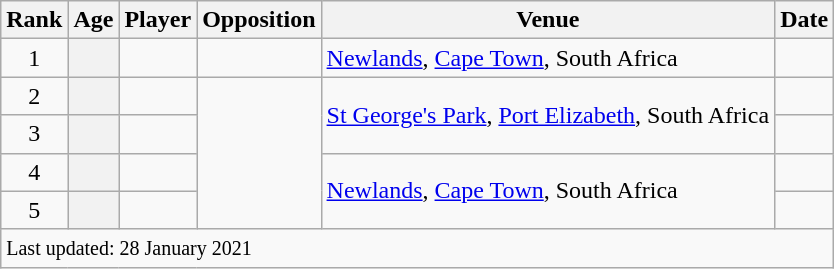<table class="wikitable plainrowheaders sortable">
<tr>
<th scope=col>Rank</th>
<th scope=col>Age</th>
<th scope=col>Player</th>
<th scope=col>Opposition</th>
<th scope=col>Venue</th>
<th scope=col>Date</th>
</tr>
<tr>
<td align=center>1</td>
<th scope=row style=text-align:center;></th>
<td></td>
<td></td>
<td><a href='#'>Newlands</a>, <a href='#'>Cape Town</a>, South Africa</td>
<td></td>
</tr>
<tr>
<td align=center>2</td>
<th scope=row style=text-align:center;></th>
<td></td>
<td rowspan=4></td>
<td rowspan=2><a href='#'>St George's Park</a>, <a href='#'>Port Elizabeth</a>, South Africa</td>
<td></td>
</tr>
<tr>
<td align=center>3</td>
<th scope=row style=text-align:center;></th>
<td></td>
<td></td>
</tr>
<tr>
<td align=center>4</td>
<th scope=row style=text-align:center;></th>
<td></td>
<td rowspan=2><a href='#'>Newlands</a>, <a href='#'>Cape Town</a>, South Africa</td>
<td></td>
</tr>
<tr>
<td align=center>5</td>
<th scope=row style=text-align:center;></th>
<td></td>
<td></td>
</tr>
<tr class=sortbottom>
<td colspan=7><small>Last updated: 28 January 2021</small></td>
</tr>
</table>
